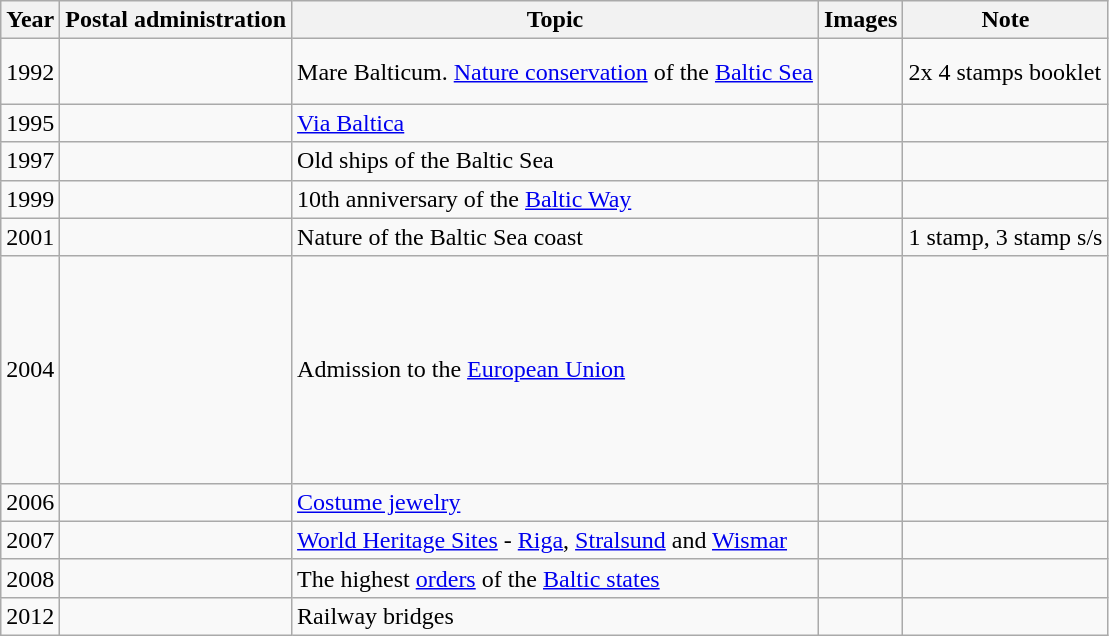<table class="wikitable">
<tr>
<th>Year</th>
<th>Postal administration</th>
<th>Topic</th>
<th>Images</th>
<th>Note</th>
</tr>
<tr>
<td>1992</td>
<td><br><br></td>
<td>Mare Balticum. <a href='#'>Nature conservation</a> of the <a href='#'>Baltic Sea</a></td>
<td><br></td>
<td>2x 4 stamps booklet</td>
</tr>
<tr>
<td>1995</td>
<td><br></td>
<td><a href='#'>Via Baltica</a></td>
<td></td>
<td></td>
</tr>
<tr>
<td>1997</td>
<td><br></td>
<td>Old ships of the Baltic Sea</td>
<td></td>
<td></td>
</tr>
<tr>
<td>1999</td>
<td><br></td>
<td>10th anniversary of the <a href='#'>Baltic Way</a></td>
<td></td>
<td></td>
</tr>
<tr>
<td>2001</td>
<td><br></td>
<td>Nature of the Baltic Sea coast</td>
<td></td>
<td>1 stamp, 3 stamp s/s</td>
</tr>
<tr>
<td>2004</td>
<td><br><br><br><br><br><br><br><br></td>
<td>Admission to the <a href='#'>European Union</a></td>
<td></td>
<td></td>
</tr>
<tr>
<td>2006</td>
<td></td>
<td><a href='#'>Costume jewelry</a></td>
<td></td>
<td></td>
</tr>
<tr>
<td>2007</td>
<td></td>
<td><a href='#'>World Heritage Sites</a> - <a href='#'>Riga</a>, <a href='#'>Stralsund</a> and <a href='#'>Wismar</a></td>
<td></td>
<td></td>
</tr>
<tr>
<td>2008</td>
<td><br></td>
<td>The highest <a href='#'>orders</a> of the <a href='#'>Baltic states</a></td>
<td></td>
<td></td>
</tr>
<tr>
<td>2012</td>
<td> <br></td>
<td>Railway bridges</td>
<td><br></td>
<td><br></td>
</tr>
</table>
